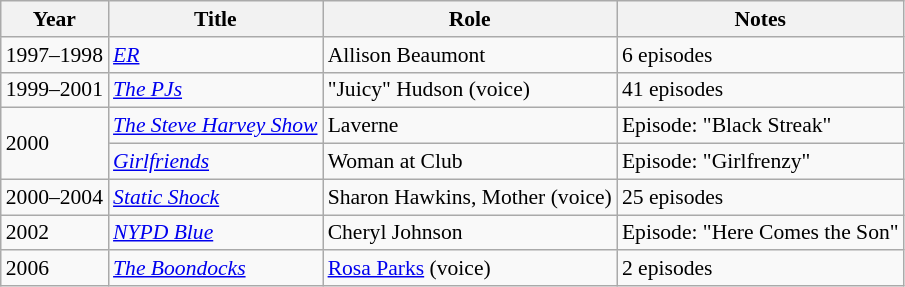<table class="wikitable" style="font-size: 90%;">
<tr>
<th>Year</th>
<th>Title</th>
<th>Role</th>
<th>Notes</th>
</tr>
<tr>
<td>1997–1998</td>
<td><em><a href='#'>ER</a></em></td>
<td>Allison Beaumont</td>
<td>6 episodes</td>
</tr>
<tr>
<td>1999–2001</td>
<td><em><a href='#'>The PJs</a></em></td>
<td>"Juicy" Hudson (voice)</td>
<td>41 episodes</td>
</tr>
<tr>
<td rowspan="2">2000</td>
<td><em><a href='#'>The Steve Harvey Show</a></em></td>
<td>Laverne</td>
<td>Episode: "Black Streak"</td>
</tr>
<tr>
<td><em><a href='#'>Girlfriends</a></em></td>
<td>Woman at Club</td>
<td>Episode: "Girlfrenzy"</td>
</tr>
<tr>
<td>2000–2004</td>
<td><em><a href='#'>Static Shock</a></em></td>
<td>Sharon Hawkins, Mother (voice)</td>
<td>25 episodes</td>
</tr>
<tr>
<td>2002</td>
<td><em><a href='#'>NYPD Blue</a></em></td>
<td>Cheryl Johnson</td>
<td>Episode: "Here Comes the Son"</td>
</tr>
<tr>
<td>2006</td>
<td><em><a href='#'>The Boondocks</a></em></td>
<td><a href='#'>Rosa Parks</a> (voice)</td>
<td>2 episodes</td>
</tr>
</table>
